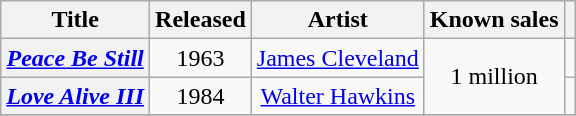<table class="wikitable plainrowheaders" style="text-align:center;">
<tr>
<th>Title</th>
<th>Released</th>
<th>Artist</th>
<th>Known sales</th>
<th></th>
</tr>
<tr>
<th scope="row"><em><a href='#'>Peace Be Still</a></em></th>
<td>1963</td>
<td><a href='#'>James Cleveland</a></td>
<td rowspan="2">1 million</td>
<td></td>
</tr>
<tr>
<th scope="row"><em><a href='#'>Love Alive III</a></em></th>
<td>1984</td>
<td><a href='#'>Walter Hawkins</a></td>
<td></td>
</tr>
<tr>
</tr>
</table>
